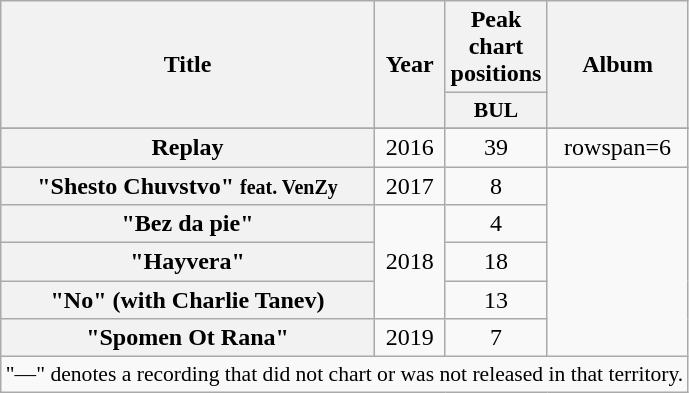<table class="wikitable plainrowheaders" style="text-align:center;">
<tr>
<th scope="col" rowspan="2">Title</th>
<th scope="col" rowspan="2">Year</th>
<th scope="col" colspan="1">Peak chart positions</th>
<th scope="col" rowspan="2">Album</th>
</tr>
<tr>
<th scope="col" style="width:2.2em;font-size:90%;">BUL <br></th>
</tr>
<tr>
</tr>
<tr>
<th scope="row">Replay</th>
<td>2016</td>
<td>39</td>
<td>rowspan=6 </td>
</tr>
<tr>
<th scope="row">"Shesto Chuvstvo" <small>feat. VenZy</small></th>
<td>2017</td>
<td>8</td>
</tr>
<tr>
<th scope="row">"Bez da pie"</th>
<td rowspan="3">2018</td>
<td>4</td>
</tr>
<tr>
<th scope="row">"Hayvera"</th>
<td>18</td>
</tr>
<tr>
<th scope="row">"No" (with Charlie Tanev)</th>
<td>13</td>
</tr>
<tr>
<th scope="row">"Spomen Ot Rana"</th>
<td rowspan="1">2019</td>
<td>7</td>
</tr>
<tr>
<td colspan="13" style="font-size:90%">"—" denotes a recording that did not chart or was not released in that territory.</td>
</tr>
</table>
